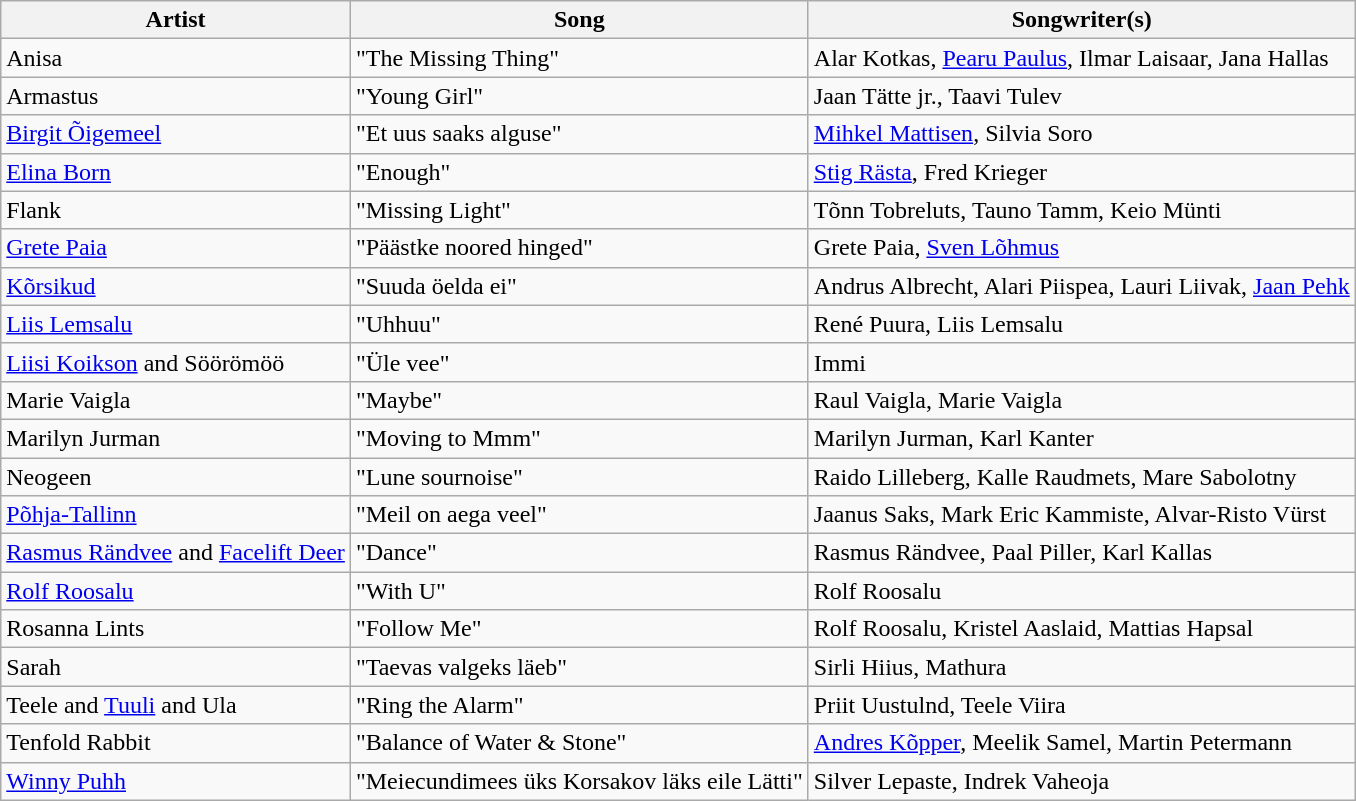<table class="sortable wikitable" style="margin: 1em auto 1em auto; text-align:left">
<tr>
<th>Artist</th>
<th>Song</th>
<th>Songwriter(s)</th>
</tr>
<tr>
<td>Anisa</td>
<td>"The Missing Thing"</td>
<td>Alar Kotkas, <a href='#'>Pearu Paulus</a>, Ilmar Laisaar, Jana Hallas</td>
</tr>
<tr>
<td>Armastus</td>
<td>"Young Girl"</td>
<td>Jaan Tätte jr., Taavi Tulev</td>
</tr>
<tr>
<td><a href='#'>Birgit Õigemeel</a></td>
<td>"Et uus saaks alguse"</td>
<td><a href='#'>Mihkel Mattisen</a>, Silvia Soro</td>
</tr>
<tr>
<td><a href='#'>Elina Born</a></td>
<td>"Enough"</td>
<td><a href='#'>Stig Rästa</a>, Fred Krieger</td>
</tr>
<tr>
<td>Flank</td>
<td>"Missing Light"</td>
<td>Tõnn Tobreluts, Tauno Tamm, Keio Münti</td>
</tr>
<tr>
<td><a href='#'>Grete Paia</a></td>
<td>"Päästke noored hinged"</td>
<td>Grete Paia, <a href='#'>Sven Lõhmus</a></td>
</tr>
<tr>
<td><a href='#'>Kõrsikud</a></td>
<td>"Suuda öelda ei"</td>
<td>Andrus Albrecht, Alari Piispea, Lauri Liivak, <a href='#'>Jaan Pehk</a></td>
</tr>
<tr>
<td><a href='#'>Liis Lemsalu</a></td>
<td>"Uhhuu"</td>
<td>René Puura, Liis Lemsalu</td>
</tr>
<tr>
<td><a href='#'>Liisi Koikson</a> and Söörömöö</td>
<td>"Üle vee"</td>
<td>Immi</td>
</tr>
<tr>
<td>Marie Vaigla</td>
<td>"Maybe"</td>
<td>Raul Vaigla, Marie Vaigla</td>
</tr>
<tr>
<td>Marilyn Jurman</td>
<td>"Moving to Mmm"</td>
<td>Marilyn Jurman, Karl Kanter</td>
</tr>
<tr>
<td>Neogeen</td>
<td>"Lune sournoise"</td>
<td>Raido Lilleberg, Kalle Raudmets, Mare Sabolotny</td>
</tr>
<tr>
<td><a href='#'>Põhja-Tallinn</a></td>
<td>"Meil on aega veel"</td>
<td>Jaanus Saks, Mark Eric Kammiste, Alvar-Risto Vürst</td>
</tr>
<tr>
<td><a href='#'>Rasmus Rändvee</a> and <a href='#'>Facelift Deer</a></td>
<td>"Dance"</td>
<td>Rasmus Rändvee, Paal Piller, Karl Kallas</td>
</tr>
<tr>
<td><a href='#'>Rolf Roosalu</a></td>
<td>"With U"</td>
<td>Rolf Roosalu</td>
</tr>
<tr>
<td>Rosanna Lints</td>
<td>"Follow Me"</td>
<td>Rolf Roosalu, Kristel Aaslaid, Mattias Hapsal</td>
</tr>
<tr>
<td>Sarah</td>
<td>"Taevas valgeks läeb"</td>
<td>Sirli Hiius, Mathura</td>
</tr>
<tr>
<td>Teele and <a href='#'>Tuuli</a> and Ula</td>
<td>"Ring the Alarm"</td>
<td>Priit Uustulnd, Teele Viira</td>
</tr>
<tr>
<td>Tenfold Rabbit</td>
<td>"Balance of Water & Stone"</td>
<td><a href='#'>Andres Kõpper</a>, Meelik Samel, Martin Petermann</td>
</tr>
<tr>
<td><a href='#'>Winny Puhh</a></td>
<td>"Meiecundimees üks Korsakov läks eile Lätti"</td>
<td>Silver Lepaste, Indrek Vaheoja</td>
</tr>
</table>
